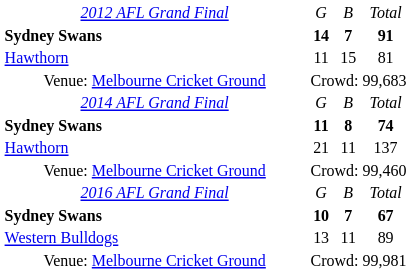<table style="margin-right:4px; margin-top:8px; float:right; border:1px No. 000 solid; border-radius:8px; background:#fff; font-family:Verdana; font-size:8pt; text-align:center;">
<tr>
<td width=200><em><a href='#'>2012 AFL Grand Final</a></em></td>
<td><em>G</em></td>
<td><em>B</em></td>
<td><em>Total</em></td>
</tr>
<tr>
<td style="text-align:left"><strong>Sydney Swans</strong></td>
<td><strong>14</strong></td>
<td><strong>7</strong></td>
<td><strong>91</strong></td>
</tr>
<tr>
<td style="text-align:left"><a href='#'>Hawthorn</a></td>
<td>11</td>
<td>15</td>
<td>81</td>
</tr>
<tr>
<td>Venue: <a href='#'>Melbourne Cricket Ground</a></td>
<td colspan=3>Crowd: 99,683</td>
</tr>
<tr>
<td width=200><em><a href='#'>2014 AFL Grand Final</a></em></td>
<td><em>G</em></td>
<td><em>B</em></td>
<td><em>Total</em></td>
</tr>
<tr>
<td style="text-align:left"><strong>Sydney Swans</strong></td>
<td><strong>11</strong></td>
<td><strong>8</strong></td>
<td><strong>74</strong></td>
</tr>
<tr>
<td style="text-align:left"><a href='#'>Hawthorn</a></td>
<td>21</td>
<td>11</td>
<td>137</td>
</tr>
<tr>
<td>Venue: <a href='#'>Melbourne Cricket Ground</a></td>
<td colspan=3>Crowd: 99,460</td>
</tr>
<tr>
<td width=200><em><a href='#'>2016 AFL Grand Final</a></em></td>
<td><em>G</em></td>
<td><em>B</em></td>
<td><em>Total</em></td>
</tr>
<tr>
<td style="text-align:left"><strong>Sydney Swans</strong></td>
<td><strong>10</strong></td>
<td><strong>7</strong></td>
<td><strong>67</strong></td>
</tr>
<tr>
<td style="text-align:left"><a href='#'>Western Bulldogs</a></td>
<td>13</td>
<td>11</td>
<td>89</td>
</tr>
<tr>
<td>Venue: <a href='#'>Melbourne Cricket Ground</a></td>
<td colspan=3>Crowd: 99,981</td>
</tr>
</table>
